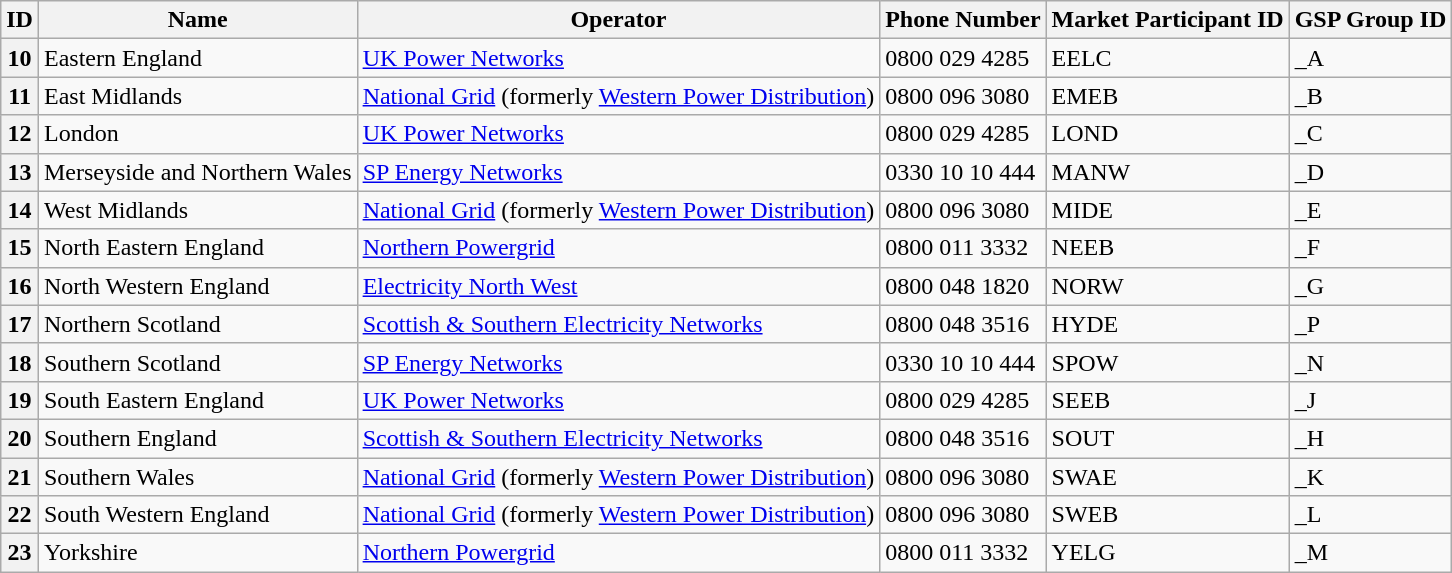<table class="wikitable sortable">
<tr>
<th>ID</th>
<th>Name</th>
<th>Operator</th>
<th>Phone Number</th>
<th>Market Participant ID</th>
<th>GSP Group ID</th>
</tr>
<tr>
<th>10</th>
<td>Eastern England</td>
<td><a href='#'>UK Power Networks</a></td>
<td>0800 029 4285</td>
<td>EELC</td>
<td>_A</td>
</tr>
<tr>
<th>11</th>
<td>East Midlands</td>
<td><a href='#'>National Grid</a> (formerly <a href='#'>Western Power Distribution</a>)</td>
<td>0800 096 3080</td>
<td>EMEB</td>
<td>_B</td>
</tr>
<tr>
<th>12</th>
<td>London</td>
<td><a href='#'>UK Power Networks</a></td>
<td>0800 029 4285</td>
<td>LOND</td>
<td>_C</td>
</tr>
<tr>
<th>13</th>
<td>Merseyside and Northern Wales</td>
<td><a href='#'>SP Energy Networks</a></td>
<td>0330 10 10 444</td>
<td>MANW</td>
<td>_D</td>
</tr>
<tr>
<th>14</th>
<td>West Midlands</td>
<td><a href='#'>National Grid</a> (formerly <a href='#'>Western Power Distribution</a>)</td>
<td>0800 096 3080</td>
<td>MIDE</td>
<td>_E</td>
</tr>
<tr>
<th>15</th>
<td>North Eastern England</td>
<td><a href='#'>Northern Powergrid</a></td>
<td>0800 011 3332</td>
<td>NEEB</td>
<td>_F</td>
</tr>
<tr>
<th>16</th>
<td>North Western England</td>
<td><a href='#'>Electricity North West</a></td>
<td>0800 048 1820</td>
<td>NORW</td>
<td>_G</td>
</tr>
<tr>
<th>17</th>
<td>Northern Scotland</td>
<td><a href='#'>Scottish & Southern Electricity Networks</a></td>
<td>0800 048 3516</td>
<td>HYDE</td>
<td>_P</td>
</tr>
<tr>
<th>18</th>
<td>Southern Scotland</td>
<td><a href='#'>SP Energy Networks</a></td>
<td>0330 10 10 444</td>
<td>SPOW</td>
<td>_N</td>
</tr>
<tr>
<th>19</th>
<td>South Eastern England</td>
<td><a href='#'>UK Power Networks</a></td>
<td>0800 029 4285</td>
<td>SEEB</td>
<td>_J</td>
</tr>
<tr>
<th>20</th>
<td>Southern England</td>
<td><a href='#'>Scottish & Southern Electricity Networks</a></td>
<td>0800 048 3516</td>
<td>SOUT</td>
<td>_H</td>
</tr>
<tr>
<th>21</th>
<td>Southern Wales</td>
<td><a href='#'>National Grid</a> (formerly <a href='#'>Western Power Distribution</a>)</td>
<td>0800 096 3080</td>
<td>SWAE</td>
<td>_K</td>
</tr>
<tr>
<th>22</th>
<td>South Western England</td>
<td><a href='#'>National Grid</a> (formerly <a href='#'>Western Power Distribution</a>)</td>
<td>0800 096 3080</td>
<td>SWEB</td>
<td>_L</td>
</tr>
<tr>
<th>23</th>
<td>Yorkshire</td>
<td><a href='#'>Northern Powergrid</a></td>
<td>0800 011 3332</td>
<td>YELG</td>
<td>_M</td>
</tr>
</table>
